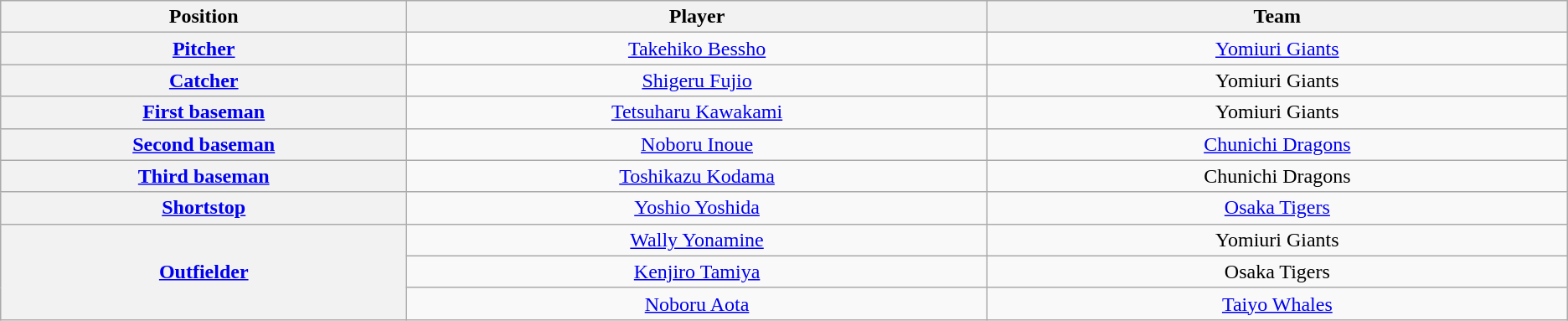<table class="wikitable" style="text-align:center;">
<tr>
<th scope="col" width="7%">Position</th>
<th scope="col" width="10%">Player</th>
<th scope="col" width="10%">Team</th>
</tr>
<tr>
<th scope="row" style="text-align:center;"><a href='#'>Pitcher</a></th>
<td><a href='#'>Takehiko Bessho</a></td>
<td><a href='#'>Yomiuri Giants</a></td>
</tr>
<tr>
<th scope="row" style="text-align:center;"><a href='#'>Catcher</a></th>
<td><a href='#'>Shigeru Fujio</a></td>
<td>Yomiuri Giants</td>
</tr>
<tr>
<th scope="row" style="text-align:center;"><a href='#'>First baseman</a></th>
<td><a href='#'>Tetsuharu Kawakami</a></td>
<td>Yomiuri Giants</td>
</tr>
<tr>
<th scope="row" style="text-align:center;"><a href='#'>Second baseman</a></th>
<td><a href='#'>Noboru Inoue</a></td>
<td><a href='#'>Chunichi Dragons</a></td>
</tr>
<tr>
<th scope="row" style="text-align:center;"><a href='#'>Third baseman</a></th>
<td><a href='#'>Toshikazu Kodama</a></td>
<td>Chunichi Dragons</td>
</tr>
<tr>
<th scope="row" style="text-align:center;"><a href='#'>Shortstop</a></th>
<td><a href='#'>Yoshio Yoshida</a></td>
<td><a href='#'>Osaka Tigers</a></td>
</tr>
<tr>
<th scope="row" style="text-align:center;" rowspan=3><a href='#'>Outfielder</a></th>
<td><a href='#'>Wally Yonamine</a></td>
<td>Yomiuri Giants</td>
</tr>
<tr>
<td><a href='#'>Kenjiro Tamiya</a></td>
<td>Osaka Tigers</td>
</tr>
<tr>
<td><a href='#'>Noboru Aota</a></td>
<td><a href='#'>Taiyo Whales</a></td>
</tr>
</table>
